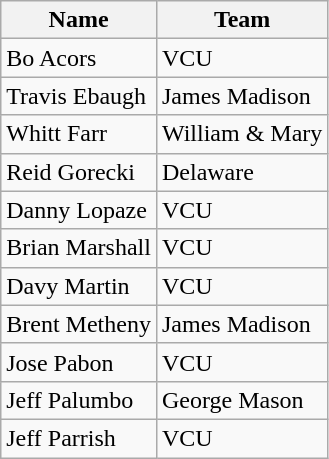<table class=wikitable>
<tr>
<th>Name</th>
<th>Team</th>
</tr>
<tr>
<td>Bo Acors</td>
<td>VCU</td>
</tr>
<tr>
<td>Travis Ebaugh</td>
<td>James Madison</td>
</tr>
<tr>
<td>Whitt Farr</td>
<td>William & Mary</td>
</tr>
<tr>
<td>Reid  Gorecki</td>
<td>Delaware</td>
</tr>
<tr>
<td>Danny  Lopaze</td>
<td>VCU</td>
</tr>
<tr>
<td>Brian  Marshall</td>
<td>VCU</td>
</tr>
<tr>
<td>Davy  Martin</td>
<td>VCU</td>
</tr>
<tr>
<td>Brent Metheny</td>
<td>James Madison</td>
</tr>
<tr>
<td>Jose Pabon</td>
<td>VCU</td>
</tr>
<tr>
<td>Jeff Palumbo</td>
<td>George Mason</td>
</tr>
<tr>
<td>Jeff Parrish</td>
<td>VCU</td>
</tr>
</table>
